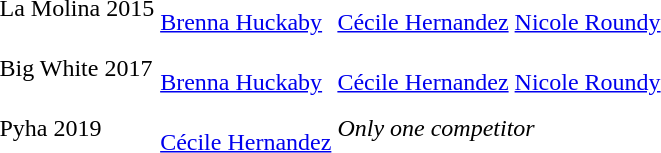<table>
<tr>
<td>La Molina 2015</td>
<td><br><a href='#'>Brenna Huckaby</a></td>
<td><br><a href='#'>Cécile Hernandez</a></td>
<td><br><a href='#'>Nicole Roundy</a></td>
</tr>
<tr>
<td>Big White 2017</td>
<td><br><a href='#'>Brenna Huckaby</a></td>
<td><br><a href='#'>Cécile Hernandez</a></td>
<td><br><a href='#'>Nicole Roundy</a></td>
</tr>
<tr>
<td>Pyha 2019</td>
<td><br><a href='#'>Cécile Hernandez</a></td>
<td colspan=2><em>Only one competitor</em></td>
</tr>
</table>
